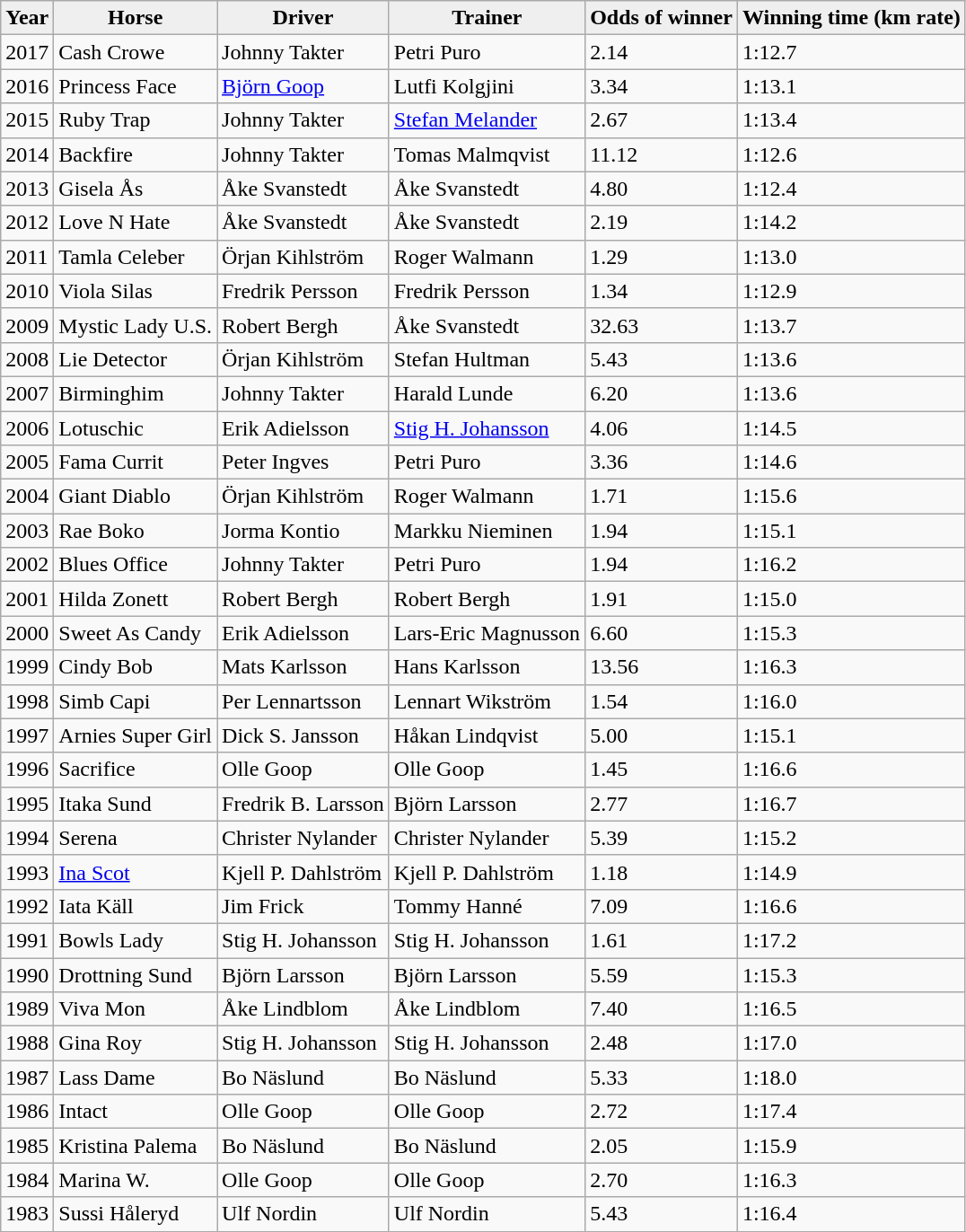<table class="wikitable">
<tr ---- align="center">
<th align="left" style="background:#efefef;">Year</th>
<th align="left" style="background:#efefef;">Horse</th>
<th align="left" style="background:#efefef;">Driver</th>
<th align="left" style="background:#efefef;">Trainer</th>
<th align="left" style="background:#efefef;">Odds of winner</th>
<th align="left" style="background:#efefef;">Winning time (km rate)</th>
</tr>
<tr ---->
<td>2017</td>
<td>Cash Crowe</td>
<td>Johnny Takter</td>
<td>Petri Puro</td>
<td>2.14</td>
<td>1:12.7</td>
</tr>
<tr ---->
<td>2016</td>
<td>Princess Face</td>
<td><a href='#'>Björn Goop</a></td>
<td>Lutfi Kolgjini</td>
<td>3.34</td>
<td>1:13.1</td>
</tr>
<tr ---->
<td>2015</td>
<td>Ruby Trap</td>
<td>Johnny Takter</td>
<td><a href='#'>Stefan Melander</a></td>
<td>2.67</td>
<td>1:13.4</td>
</tr>
<tr ---->
<td>2014</td>
<td>Backfire</td>
<td>Johnny Takter</td>
<td>Tomas Malmqvist</td>
<td>11.12</td>
<td>1:12.6</td>
</tr>
<tr ---->
<td>2013</td>
<td>Gisela Ås</td>
<td>Åke Svanstedt</td>
<td>Åke Svanstedt</td>
<td>4.80</td>
<td>1:12.4</td>
</tr>
<tr ---->
<td>2012</td>
<td>Love N Hate</td>
<td>Åke Svanstedt</td>
<td>Åke Svanstedt</td>
<td>2.19</td>
<td>1:14.2</td>
</tr>
<tr ---->
<td>2011</td>
<td>Tamla Celeber</td>
<td>Örjan Kihlström</td>
<td>Roger Walmann</td>
<td>1.29</td>
<td>1:13.0</td>
</tr>
<tr ---->
<td>2010</td>
<td>Viola Silas</td>
<td>Fredrik Persson</td>
<td>Fredrik Persson</td>
<td>1.34</td>
<td>1:12.9</td>
</tr>
<tr ---->
<td>2009</td>
<td>Mystic Lady U.S.</td>
<td>Robert Bergh</td>
<td>Åke Svanstedt</td>
<td>32.63</td>
<td>1:13.7</td>
</tr>
<tr ---->
<td>2008</td>
<td>Lie Detector</td>
<td>Örjan Kihlström</td>
<td>Stefan Hultman</td>
<td>5.43</td>
<td>1:13.6</td>
</tr>
<tr ---->
<td>2007</td>
<td>Birminghim</td>
<td>Johnny Takter</td>
<td>Harald Lunde</td>
<td>6.20</td>
<td>1:13.6</td>
</tr>
<tr ---->
<td>2006</td>
<td>Lotuschic</td>
<td>Erik Adielsson</td>
<td><a href='#'>Stig H. Johansson</a></td>
<td>4.06</td>
<td>1:14.5</td>
</tr>
<tr ---->
<td>2005</td>
<td>Fama Currit</td>
<td>Peter Ingves</td>
<td>Petri Puro</td>
<td>3.36</td>
<td>1:14.6</td>
</tr>
<tr ---->
<td>2004</td>
<td>Giant Diablo</td>
<td>Örjan Kihlström</td>
<td>Roger Walmann</td>
<td>1.71</td>
<td>1:15.6</td>
</tr>
<tr ---->
<td>2003</td>
<td>Rae Boko</td>
<td>Jorma Kontio</td>
<td>Markku Nieminen</td>
<td>1.94</td>
<td>1:15.1</td>
</tr>
<tr ---->
<td>2002</td>
<td>Blues Office</td>
<td>Johnny Takter</td>
<td>Petri Puro</td>
<td>1.94</td>
<td>1:16.2</td>
</tr>
<tr ---->
<td>2001</td>
<td>Hilda Zonett</td>
<td>Robert Bergh</td>
<td>Robert Bergh</td>
<td>1.91</td>
<td>1:15.0</td>
</tr>
<tr ---->
<td>2000</td>
<td>Sweet As Candy</td>
<td>Erik Adielsson</td>
<td>Lars-Eric Magnusson</td>
<td>6.60</td>
<td>1:15.3</td>
</tr>
<tr ---->
<td>1999</td>
<td>Cindy Bob</td>
<td>Mats Karlsson</td>
<td>Hans Karlsson</td>
<td>13.56</td>
<td>1:16.3</td>
</tr>
<tr ---->
<td>1998</td>
<td>Simb Capi</td>
<td>Per Lennartsson</td>
<td>Lennart Wikström</td>
<td>1.54</td>
<td>1:16.0</td>
</tr>
<tr ---->
<td>1997</td>
<td>Arnies Super Girl</td>
<td>Dick S. Jansson</td>
<td>Håkan Lindqvist</td>
<td>5.00</td>
<td>1:15.1</td>
</tr>
<tr ---->
<td>1996</td>
<td>Sacrifice</td>
<td>Olle Goop</td>
<td>Olle Goop</td>
<td>1.45</td>
<td>1:16.6</td>
</tr>
<tr ---->
<td>1995</td>
<td>Itaka Sund</td>
<td>Fredrik B. Larsson</td>
<td>Björn Larsson</td>
<td>2.77</td>
<td>1:16.7</td>
</tr>
<tr ---->
<td>1994</td>
<td>Serena</td>
<td>Christer Nylander</td>
<td>Christer Nylander</td>
<td>5.39</td>
<td>1:15.2</td>
</tr>
<tr ---->
<td>1993</td>
<td><a href='#'>Ina Scot</a></td>
<td>Kjell P. Dahlström</td>
<td>Kjell P. Dahlström</td>
<td>1.18</td>
<td>1:14.9</td>
</tr>
<tr ---->
<td>1992</td>
<td>Iata Käll</td>
<td>Jim Frick</td>
<td>Tommy Hanné</td>
<td>7.09</td>
<td>1:16.6</td>
</tr>
<tr ---->
<td>1991</td>
<td>Bowls Lady</td>
<td>Stig H. Johansson</td>
<td>Stig H. Johansson</td>
<td>1.61</td>
<td>1:17.2</td>
</tr>
<tr ---->
<td>1990</td>
<td>Drottning Sund</td>
<td>Björn Larsson</td>
<td>Björn Larsson</td>
<td>5.59</td>
<td>1:15.3</td>
</tr>
<tr ---->
<td>1989</td>
<td>Viva Mon</td>
<td>Åke Lindblom</td>
<td>Åke Lindblom</td>
<td>7.40</td>
<td>1:16.5</td>
</tr>
<tr ---->
<td>1988</td>
<td>Gina Roy</td>
<td>Stig H. Johansson</td>
<td>Stig H. Johansson</td>
<td>2.48</td>
<td>1:17.0</td>
</tr>
<tr ---->
<td>1987</td>
<td>Lass Dame</td>
<td>Bo Näslund</td>
<td>Bo Näslund</td>
<td>5.33</td>
<td>1:18.0</td>
</tr>
<tr ---->
<td>1986</td>
<td>Intact</td>
<td>Olle Goop</td>
<td>Olle Goop</td>
<td>2.72</td>
<td>1:17.4</td>
</tr>
<tr ---->
<td>1985</td>
<td>Kristina Palema</td>
<td>Bo Näslund</td>
<td>Bo Näslund</td>
<td>2.05</td>
<td>1:15.9</td>
</tr>
<tr ---->
<td>1984</td>
<td>Marina W.</td>
<td>Olle Goop</td>
<td>Olle Goop</td>
<td>2.70</td>
<td>1:16.3</td>
</tr>
<tr ---->
<td>1983</td>
<td>Sussi Håleryd</td>
<td>Ulf Nordin</td>
<td>Ulf Nordin</td>
<td>5.43</td>
<td>1:16.4</td>
</tr>
</table>
